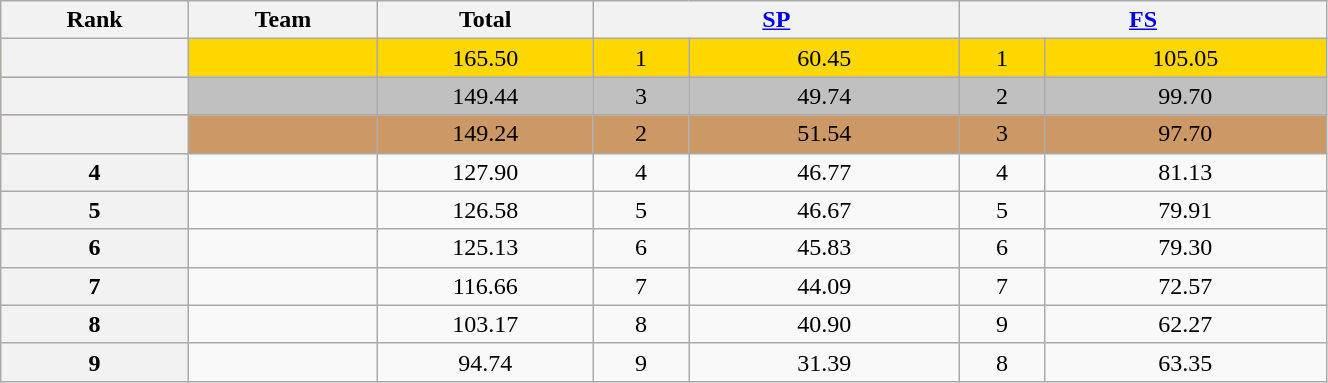<table class="wikitable sortable" style="text-align:center; width:70%">
<tr>
<th scope="col">Rank</th>
<th scope="col">Team</th>
<th scope="col">Total</th>
<th scope="col" colspan="2" width="80px"><a href='#'>SP</a></th>
<th scope="col" colspan="2" width="80px"><a href='#'>FS</a></th>
</tr>
<tr bgcolor="gold">
<th scope="row"></th>
<td></td>
<td>165.50</td>
<td>1</td>
<td>60.45</td>
<td>1</td>
<td>105.05</td>
</tr>
<tr bgcolor="silver">
<th scope="row"></th>
<td></td>
<td>149.44</td>
<td>3</td>
<td>49.74</td>
<td>2</td>
<td>99.70</td>
</tr>
<tr bgcolor="cc9966">
<th scope="row"></th>
<td></td>
<td>149.24</td>
<td>2</td>
<td>51.54</td>
<td>3</td>
<td>97.70</td>
</tr>
<tr>
<th scope="row">4</th>
<td></td>
<td>127.90</td>
<td>4</td>
<td>46.77</td>
<td>4</td>
<td>81.13</td>
</tr>
<tr>
<th scope="row">5</th>
<td></td>
<td>126.58</td>
<td>5</td>
<td>46.67</td>
<td>5</td>
<td>79.91</td>
</tr>
<tr>
<th scope="row">6</th>
<td></td>
<td>125.13</td>
<td>6</td>
<td>45.83</td>
<td>6</td>
<td>79.30</td>
</tr>
<tr>
<th scope="row">7</th>
<td></td>
<td>116.66</td>
<td>7</td>
<td>44.09</td>
<td>7</td>
<td>72.57</td>
</tr>
<tr>
<th scope="row">8</th>
<td></td>
<td>103.17</td>
<td>8</td>
<td>40.90</td>
<td>9</td>
<td>62.27</td>
</tr>
<tr>
<th scope="row">9</th>
<td></td>
<td>94.74</td>
<td>9</td>
<td>31.39</td>
<td>8</td>
<td>63.35</td>
</tr>
</table>
